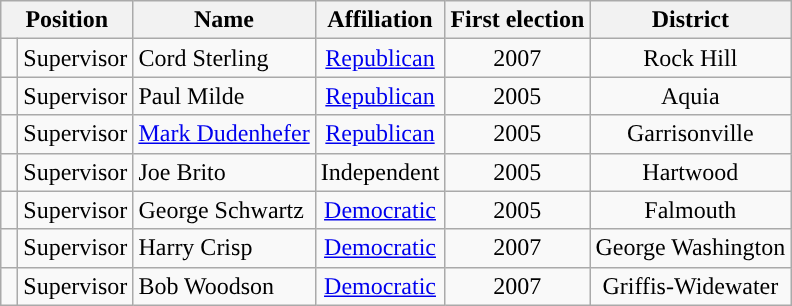<table class=wikitable>
<tr>
<th colspan=2 align=center valign=bottom>Position</th>
<th style="text-align:center;">Name</th>
<th valign=bottom>Affiliation</th>
<th valign=bottom align=center>First election</th>
<th valign=bottom align=center>District</th>
</tr>
<tr>
<td style="background-color:"> </td>
<td>Supervisor</td>
<td>Cord Sterling</td>
<td style="text-align:center;"><a href='#'>Republican</a></td>
<td style="text-align:center;">2007</td>
<td style="text-align:center;">Rock Hill</td>
</tr>
<tr>
<td style="background-color:"> </td>
<td>Supervisor</td>
<td>Paul Milde</td>
<td style="text-align:center;"><a href='#'>Republican</a></td>
<td style="text-align:center;">2005</td>
<td style="text-align:center;">Aquia</td>
</tr>
<tr>
<td style="background-color:"> </td>
<td>Supervisor</td>
<td><a href='#'>Mark Dudenhefer</a></td>
<td style="text-align:center;"><a href='#'>Republican</a></td>
<td style="text-align:center;">2005</td>
<td style="text-align:center;">Garrisonville</td>
</tr>
<tr>
<td style="background-color:"> </td>
<td>Supervisor</td>
<td>Joe Brito</td>
<td style="text-align:center;">Independent</td>
<td style="text-align:center;">2005</td>
<td style="text-align:center;">Hartwood</td>
</tr>
<tr>
<td style="background-color:"> </td>
<td>Supervisor</td>
<td>George Schwartz</td>
<td style="text-align:center;"><a href='#'>Democratic</a></td>
<td style="text-align:center;">2005</td>
<td style="text-align:center;">Falmouth</td>
</tr>
<tr>
<td style="background-color:"> </td>
<td>Supervisor</td>
<td>Harry Crisp</td>
<td style="text-align:center;"><a href='#'>Democratic</a></td>
<td style="text-align:center;">2007</td>
<td style="text-align:center;">George Washington</td>
</tr>
<tr>
<td style="background-color:"> </td>
<td>Supervisor</td>
<td>Bob Woodson</td>
<td style="text-align:center;"><a href='#'>Democratic</a></td>
<td style="text-align:center;">2007</td>
<td style="text-align:center;">Griffis-Widewater</td>
</tr>
</table>
